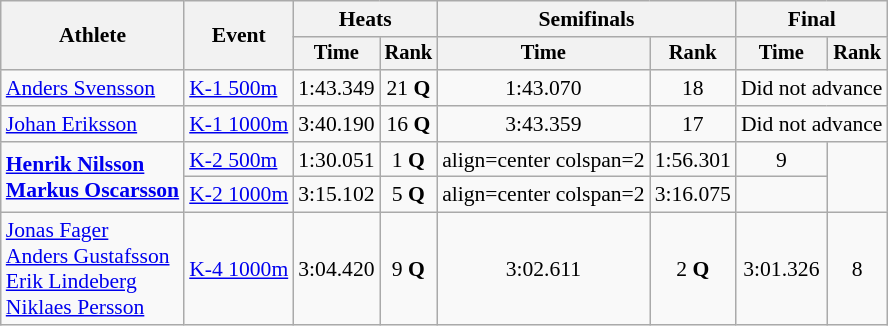<table class="wikitable" style="font-size:90%">
<tr>
<th rowspan=2>Athlete</th>
<th rowspan=2>Event</th>
<th colspan=2>Heats</th>
<th colspan=2>Semifinals</th>
<th colspan=2>Final</th>
</tr>
<tr style="font-size:95%">
<th>Time</th>
<th>Rank</th>
<th>Time</th>
<th>Rank</th>
<th>Time</th>
<th>Rank</th>
</tr>
<tr>
<td align=left><a href='#'>Anders Svensson</a></td>
<td align=left><a href='#'>K-1 500m</a></td>
<td align=center>1:43.349</td>
<td align=center>21 <strong>Q</strong></td>
<td align=center>1:43.070</td>
<td align=center>18</td>
<td align=center colspan=2>Did not advance</td>
</tr>
<tr>
<td align=left><a href='#'>Johan Eriksson</a></td>
<td align=left><a href='#'>K-1 1000m</a></td>
<td align=center>3:40.190</td>
<td align=center>16 <strong>Q</strong></td>
<td align=center>3:43.359</td>
<td align=center>17</td>
<td align=center colspan=2>Did not advance</td>
</tr>
<tr>
<td align=left rowspan=2><strong><a href='#'>Henrik Nilsson</a><br> <a href='#'>Markus Oscarsson</a></strong></td>
<td align=left><a href='#'>K-2 500m</a></td>
<td align=center>1:30.051</td>
<td align=center>1 <strong>Q</strong></td>
<td>align=center colspan=2 </td>
<td align=center>1:56.301</td>
<td align=center>9</td>
</tr>
<tr>
<td align=left><a href='#'>K-2 1000m</a></td>
<td align=center>3:15.102</td>
<td align=center>5 <strong>Q</strong></td>
<td>align=center colspan=2 </td>
<td align=center>3:16.075</td>
<td align=center></td>
</tr>
<tr>
<td align=left><a href='#'>Jonas Fager</a><br> <a href='#'>Anders Gustafsson</a><br> <a href='#'>Erik Lindeberg</a><br> <a href='#'>Niklaes Persson</a></td>
<td align=left><a href='#'>K-4 1000m</a></td>
<td align=center>3:04.420</td>
<td align=center>9 <strong>Q</strong></td>
<td align=center>3:02.611</td>
<td align=center>2 <strong>Q</strong></td>
<td align=center>3:01.326</td>
<td align=center>8</td>
</tr>
</table>
